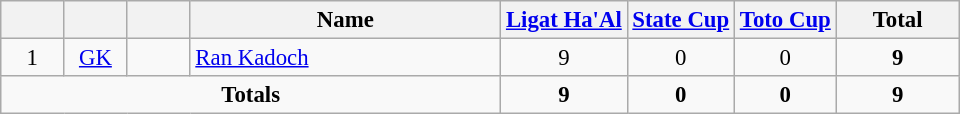<table class="wikitable sortable" style="font-size: 95%; text-align: center">
<tr>
<th width=35></th>
<th width=35></th>
<th width=35></th>
<th width=200>Name</th>
<th><a href='#'>Ligat Ha'Al</a></th>
<th><a href='#'>State Cup</a></th>
<th><a href='#'>Toto Cup</a></th>
<th width= 75>Total</th>
</tr>
<tr>
<td>1</td>
<td><a href='#'>GK</a></td>
<td></td>
<td align=left><a href='#'>Ran Kadoch</a></td>
<td>9</td>
<td>0</td>
<td>0</td>
<td><strong>9</strong></td>
</tr>
<tr>
<td colspan=4><strong>Totals</strong></td>
<td><strong>9</strong></td>
<td><strong>0</strong></td>
<td><strong>0</strong></td>
<td><strong>9</strong></td>
</tr>
</table>
